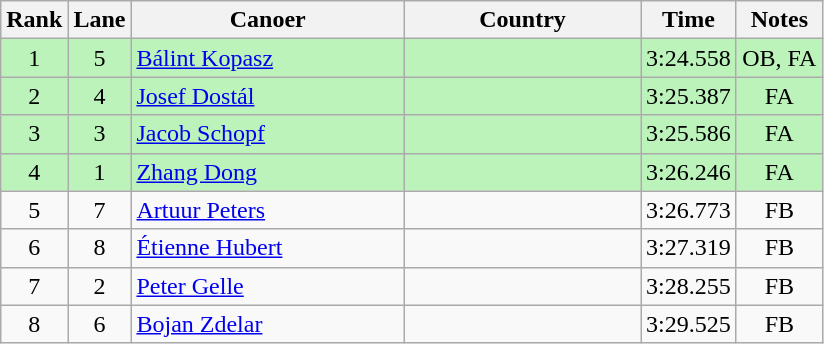<table class="wikitable" style="text-align:center;">
<tr>
<th width=30>Rank</th>
<th width=30>Lane</th>
<th width=175>Canoer</th>
<th width=150>Country</th>
<th width=30>Time</th>
<th width=50>Notes</th>
</tr>
<tr bgcolor=bbf3bb>
<td>1</td>
<td>5</td>
<td align=left><a href='#'>Bálint Kopasz</a></td>
<td align=left></td>
<td>3:24.558</td>
<td>OB, FA</td>
</tr>
<tr bgcolor=bbf3bb>
<td>2</td>
<td>4</td>
<td align=left><a href='#'>Josef Dostál</a></td>
<td align=left></td>
<td>3:25.387</td>
<td>FA</td>
</tr>
<tr bgcolor=bbf3bb>
<td>3</td>
<td>3</td>
<td align=left><a href='#'>Jacob Schopf</a></td>
<td align=left></td>
<td>3:25.586</td>
<td>FA</td>
</tr>
<tr bgcolor=bbf3bb>
<td>4</td>
<td>1</td>
<td align=left><a href='#'>Zhang Dong</a></td>
<td align=left></td>
<td>3:26.246</td>
<td>FA</td>
</tr>
<tr>
<td>5</td>
<td>7</td>
<td align=left><a href='#'>Artuur Peters</a></td>
<td align=left></td>
<td>3:26.773</td>
<td>FB</td>
</tr>
<tr>
<td>6</td>
<td>8</td>
<td align=left><a href='#'>Étienne Hubert</a></td>
<td align=left></td>
<td>3:27.319</td>
<td>FB</td>
</tr>
<tr>
<td>7</td>
<td>2</td>
<td align=left><a href='#'>Peter Gelle</a></td>
<td align=left></td>
<td>3:28.255</td>
<td>FB</td>
</tr>
<tr>
<td>8</td>
<td>6</td>
<td align=left><a href='#'>Bojan Zdelar</a></td>
<td align=left></td>
<td>3:29.525</td>
<td>FB</td>
</tr>
</table>
